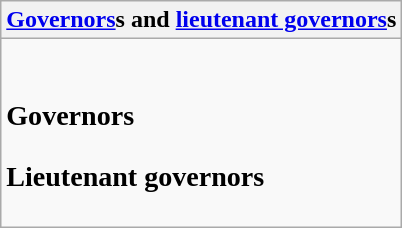<table class="wikitable collapsible collapsed">
<tr>
<th><a href='#'>Governors</a>s and <a href='#'>lieutenant governors</a>s</th>
</tr>
<tr>
<td><br><h3>Governors</h3><h3>Lieutenant governors</h3></td>
</tr>
</table>
